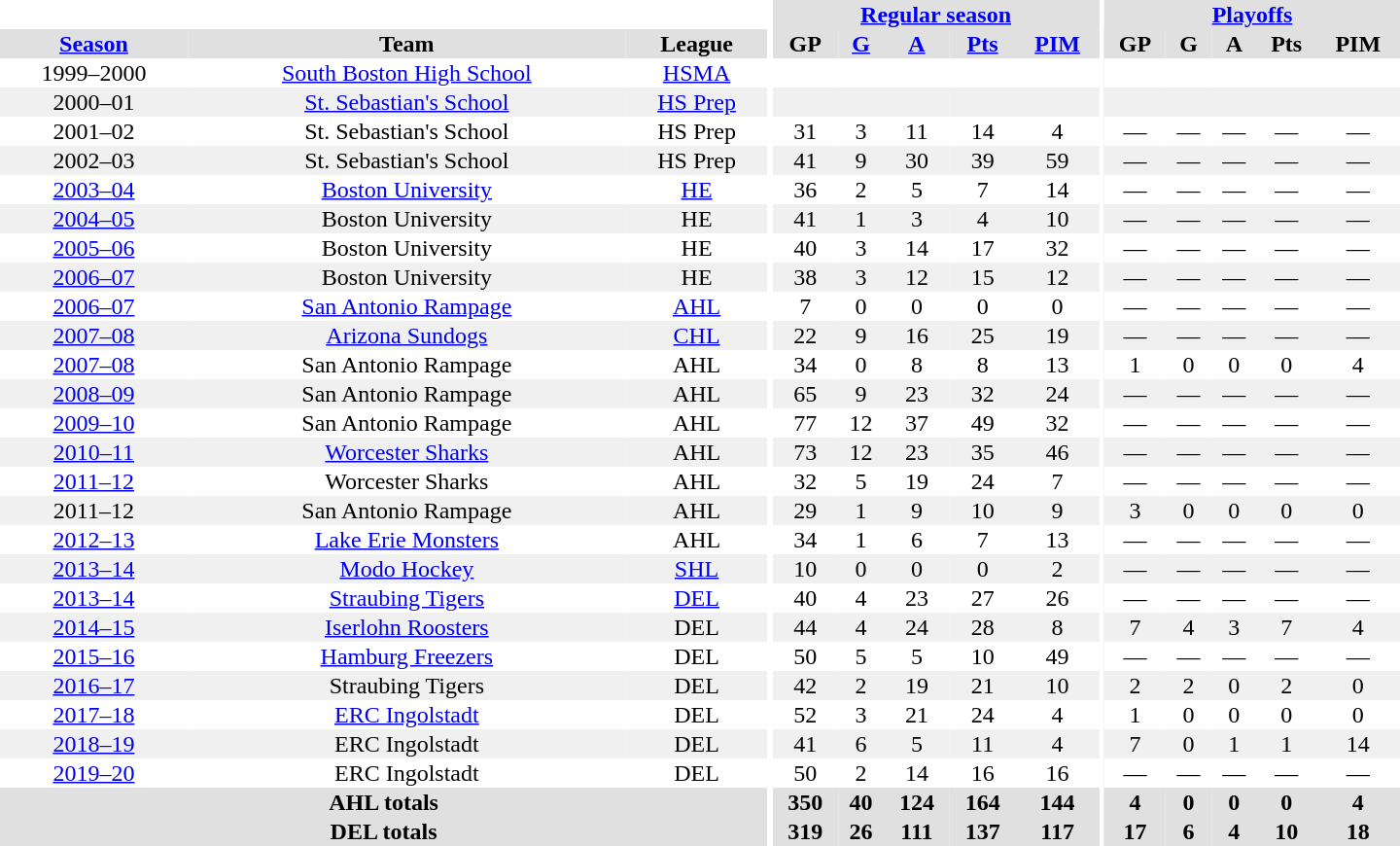<table border="0" cellpadding="1" cellspacing="0" style="text-align:center; width:60em">
<tr bgcolor="#e0e0e0">
<th colspan="3" bgcolor="#ffffff"></th>
<th rowspan="99" bgcolor="#ffffff"></th>
<th colspan="5"><a href='#'>Regular season</a></th>
<th rowspan="99" bgcolor="#ffffff"></th>
<th colspan="5"><a href='#'>Playoffs</a></th>
</tr>
<tr bgcolor="#e0e0e0">
<th><a href='#'>Season</a></th>
<th>Team</th>
<th>League</th>
<th>GP</th>
<th><a href='#'>G</a></th>
<th><a href='#'>A</a></th>
<th><a href='#'>Pts</a></th>
<th><a href='#'>PIM</a></th>
<th>GP</th>
<th>G</th>
<th>A</th>
<th>Pts</th>
<th>PIM</th>
</tr>
<tr>
<td>1999–2000</td>
<td><a href='#'>South Boston High School</a></td>
<td><a href='#'>HSMA</a></td>
<td></td>
<td></td>
<td></td>
<td></td>
<td></td>
<td></td>
<td></td>
<td></td>
<td></td>
<td></td>
</tr>
<tr style="background:#f0f0f0;">
<td>2000–01</td>
<td><a href='#'>St. Sebastian's School</a></td>
<td><a href='#'>HS Prep</a></td>
<td></td>
<td></td>
<td></td>
<td></td>
<td></td>
<td></td>
<td></td>
<td></td>
<td></td>
<td></td>
</tr>
<tr>
<td>2001–02</td>
<td>St. Sebastian's School</td>
<td>HS Prep</td>
<td>31</td>
<td>3</td>
<td>11</td>
<td>14</td>
<td>4</td>
<td>—</td>
<td>—</td>
<td>—</td>
<td>—</td>
<td>—</td>
</tr>
<tr style="background:#f0f0f0;">
<td>2002–03</td>
<td>St. Sebastian's School</td>
<td>HS Prep</td>
<td>41</td>
<td>9</td>
<td>30</td>
<td>39</td>
<td>59</td>
<td>—</td>
<td>—</td>
<td>—</td>
<td>—</td>
<td>—</td>
</tr>
<tr>
<td><a href='#'>2003–04</a></td>
<td><a href='#'>Boston University</a></td>
<td><a href='#'>HE</a></td>
<td>36</td>
<td>2</td>
<td>5</td>
<td>7</td>
<td>14</td>
<td>—</td>
<td>—</td>
<td>—</td>
<td>—</td>
<td>—</td>
</tr>
<tr style="background:#f0f0f0;">
<td><a href='#'>2004–05</a></td>
<td>Boston University</td>
<td>HE</td>
<td>41</td>
<td>1</td>
<td>3</td>
<td>4</td>
<td>10</td>
<td>—</td>
<td>—</td>
<td>—</td>
<td>—</td>
<td>—</td>
</tr>
<tr>
<td><a href='#'>2005–06</a></td>
<td>Boston University</td>
<td>HE</td>
<td>40</td>
<td>3</td>
<td>14</td>
<td>17</td>
<td>32</td>
<td>—</td>
<td>—</td>
<td>—</td>
<td>—</td>
<td>—</td>
</tr>
<tr style="background:#f0f0f0;">
<td><a href='#'>2006–07</a></td>
<td>Boston University</td>
<td>HE</td>
<td>38</td>
<td>3</td>
<td>12</td>
<td>15</td>
<td>12</td>
<td>—</td>
<td>—</td>
<td>—</td>
<td>—</td>
<td>—</td>
</tr>
<tr>
<td><a href='#'>2006–07</a></td>
<td><a href='#'>San Antonio Rampage</a></td>
<td><a href='#'>AHL</a></td>
<td>7</td>
<td>0</td>
<td>0</td>
<td>0</td>
<td>0</td>
<td>—</td>
<td>—</td>
<td>—</td>
<td>—</td>
<td>—</td>
</tr>
<tr style="background:#f0f0f0;">
<td><a href='#'>2007–08</a></td>
<td><a href='#'>Arizona Sundogs</a></td>
<td><a href='#'>CHL</a></td>
<td>22</td>
<td>9</td>
<td>16</td>
<td>25</td>
<td>19</td>
<td>—</td>
<td>—</td>
<td>—</td>
<td>—</td>
<td>—</td>
</tr>
<tr>
<td><a href='#'>2007–08</a></td>
<td>San Antonio Rampage</td>
<td>AHL</td>
<td>34</td>
<td>0</td>
<td>8</td>
<td>8</td>
<td>13</td>
<td>1</td>
<td>0</td>
<td>0</td>
<td>0</td>
<td>4</td>
</tr>
<tr style="background:#f0f0f0;">
<td><a href='#'>2008–09</a></td>
<td>San Antonio Rampage</td>
<td>AHL</td>
<td>65</td>
<td>9</td>
<td>23</td>
<td>32</td>
<td>24</td>
<td>—</td>
<td>—</td>
<td>—</td>
<td>—</td>
<td>—</td>
</tr>
<tr>
<td><a href='#'>2009–10</a></td>
<td>San Antonio Rampage</td>
<td>AHL</td>
<td>77</td>
<td>12</td>
<td>37</td>
<td>49</td>
<td>32</td>
<td>—</td>
<td>—</td>
<td>—</td>
<td>—</td>
<td>—</td>
</tr>
<tr style="background:#f0f0f0;">
<td><a href='#'>2010–11</a></td>
<td><a href='#'>Worcester Sharks</a></td>
<td>AHL</td>
<td>73</td>
<td>12</td>
<td>23</td>
<td>35</td>
<td>46</td>
<td>—</td>
<td>—</td>
<td>—</td>
<td>—</td>
<td>—</td>
</tr>
<tr>
<td><a href='#'>2011–12</a></td>
<td>Worcester Sharks</td>
<td>AHL</td>
<td>32</td>
<td>5</td>
<td>19</td>
<td>24</td>
<td>7</td>
<td>—</td>
<td>—</td>
<td>—</td>
<td>—</td>
<td>—</td>
</tr>
<tr style="background:#f0f0f0;">
<td>2011–12</td>
<td>San Antonio Rampage</td>
<td>AHL</td>
<td>29</td>
<td>1</td>
<td>9</td>
<td>10</td>
<td>9</td>
<td>3</td>
<td>0</td>
<td>0</td>
<td>0</td>
<td>0</td>
</tr>
<tr>
<td><a href='#'>2012–13</a></td>
<td><a href='#'>Lake Erie Monsters</a></td>
<td>AHL</td>
<td>34</td>
<td>1</td>
<td>6</td>
<td>7</td>
<td>13</td>
<td>—</td>
<td>—</td>
<td>—</td>
<td>—</td>
<td>—</td>
</tr>
<tr style="background:#f0f0f0;">
<td><a href='#'>2013–14</a></td>
<td><a href='#'>Modo Hockey</a></td>
<td><a href='#'>SHL</a></td>
<td>10</td>
<td>0</td>
<td>0</td>
<td>0</td>
<td>2</td>
<td>—</td>
<td>—</td>
<td>—</td>
<td>—</td>
<td>—</td>
</tr>
<tr>
<td><a href='#'>2013–14</a></td>
<td><a href='#'>Straubing Tigers</a></td>
<td><a href='#'>DEL</a></td>
<td>40</td>
<td>4</td>
<td>23</td>
<td>27</td>
<td>26</td>
<td>—</td>
<td>—</td>
<td>—</td>
<td>—</td>
<td>—</td>
</tr>
<tr style="background:#f0f0f0;">
<td><a href='#'>2014–15</a></td>
<td><a href='#'>Iserlohn Roosters</a></td>
<td>DEL</td>
<td>44</td>
<td>4</td>
<td>24</td>
<td>28</td>
<td>8</td>
<td>7</td>
<td>4</td>
<td>3</td>
<td>7</td>
<td>4</td>
</tr>
<tr>
<td><a href='#'>2015–16</a></td>
<td><a href='#'>Hamburg Freezers</a></td>
<td>DEL</td>
<td>50</td>
<td>5</td>
<td>5</td>
<td>10</td>
<td>49</td>
<td>—</td>
<td>—</td>
<td>—</td>
<td>—</td>
<td>—</td>
</tr>
<tr style="background:#f0f0f0;">
<td><a href='#'>2016–17</a></td>
<td>Straubing Tigers</td>
<td>DEL</td>
<td>42</td>
<td>2</td>
<td>19</td>
<td>21</td>
<td>10</td>
<td>2</td>
<td>2</td>
<td>0</td>
<td>2</td>
<td>0</td>
</tr>
<tr>
<td><a href='#'>2017–18</a></td>
<td><a href='#'>ERC Ingolstadt</a></td>
<td>DEL</td>
<td>52</td>
<td>3</td>
<td>21</td>
<td>24</td>
<td>4</td>
<td>1</td>
<td>0</td>
<td>0</td>
<td>0</td>
<td>0</td>
</tr>
<tr style="background:#f0f0f0;">
<td><a href='#'>2018–19</a></td>
<td>ERC Ingolstadt</td>
<td>DEL</td>
<td>41</td>
<td>6</td>
<td>5</td>
<td>11</td>
<td>4</td>
<td>7</td>
<td>0</td>
<td>1</td>
<td>1</td>
<td>14</td>
</tr>
<tr>
<td><a href='#'>2019–20</a></td>
<td>ERC Ingolstadt</td>
<td>DEL</td>
<td>50</td>
<td>2</td>
<td>14</td>
<td>16</td>
<td>16</td>
<td>—</td>
<td>—</td>
<td>—</td>
<td>—</td>
<td>—</td>
</tr>
<tr bgcolor="#e0e0e0">
<th colspan="3">AHL totals</th>
<th>350</th>
<th>40</th>
<th>124</th>
<th>164</th>
<th>144</th>
<th>4</th>
<th>0</th>
<th>0</th>
<th>0</th>
<th>4</th>
</tr>
<tr bgcolor="#e0e0e0">
<th colspan="3">DEL totals</th>
<th>319</th>
<th>26</th>
<th>111</th>
<th>137</th>
<th>117</th>
<th>17</th>
<th>6</th>
<th>4</th>
<th>10</th>
<th>18</th>
</tr>
</table>
